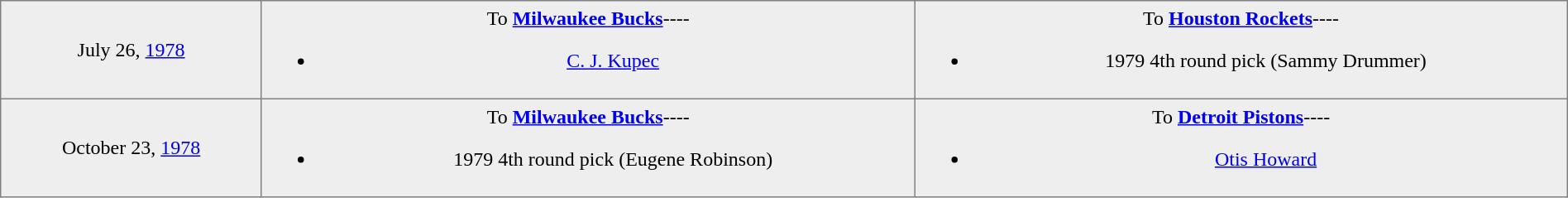<table border="1" style="border-collapse:collapse; text-align:center; width:100%;"  cellpadding="5">
<tr style="background:#eee;">
<td style="width:12%">July 26, <a href='#'>1978</a><br></td>
<td style="width:30%; vertical-align:top;">To <strong><a href='#'>Milwaukee Bucks</a></strong>----<br><ul><li><a href='#'>C. J. Kupec</a></li></ul></td>
<td style="width:30%; vertical-align:top;">To <strong><a href='#'>Houston Rockets</a></strong>----<br><ul><li>1979 4th round pick (Sammy Drummer)</li></ul></td>
</tr>
<tr style="background:#eee;">
<td style="width:12%">October 23, <a href='#'>1978</a><br></td>
<td style="width:30%; vertical-align:top;">To <strong><a href='#'>Milwaukee Bucks</a></strong>----<br><ul><li>1979 4th round pick (Eugene Robinson)</li></ul></td>
<td style="width:30%; vertical-align:top;">To <strong><a href='#'>Detroit Pistons</a></strong>----<br><ul><li><a href='#'>Otis Howard</a></li></ul></td>
</tr>
</table>
